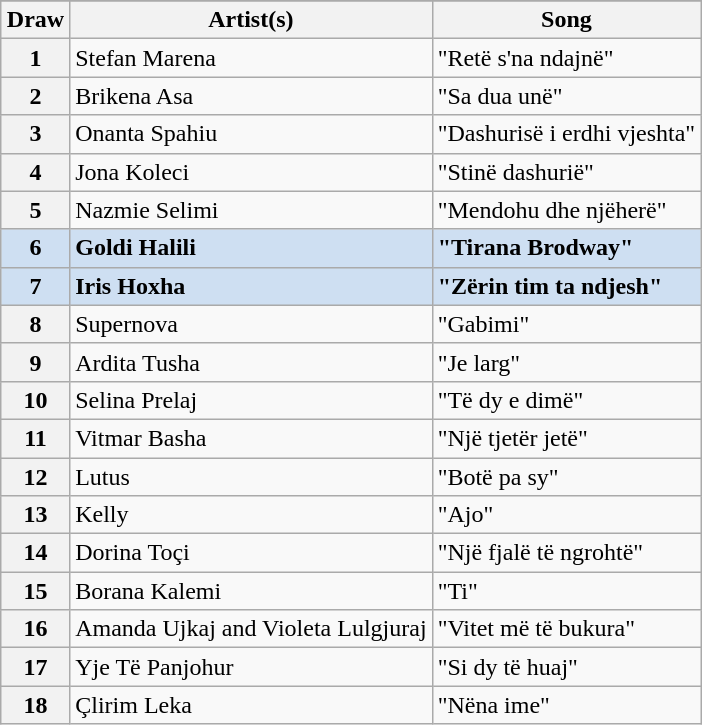<table class="sortable wikitable plainrowheaders" style="margin: 1em auto 1em auto; text-align:left;">
<tr>
</tr>
<tr>
<th scope="col">Draw</th>
<th scope="col">Artist(s)</th>
<th scope="col">Song</th>
</tr>
<tr>
<th scope="row" style="text-align:center;">1</th>
<td>Stefan Marena</td>
<td>"Retë s'na ndajnë"</td>
</tr>
<tr>
<th scope="row" style="text-align:center;">2</th>
<td>Brikena Asa</td>
<td>"Sa dua unë"</td>
</tr>
<tr>
<th scope="row" style="text-align:center;">3</th>
<td>Onanta Spahiu</td>
<td>"Dashurisë i erdhi vjeshta"</td>
</tr>
<tr>
<th scope="row" style="text-align:center;">4</th>
<td>Jona Koleci</td>
<td>"Stinë dashurië"</td>
</tr>
<tr>
<th scope="row" style="text-align:center;">5</th>
<td>Nazmie Selimi</td>
<td>"Mendohu dhe njëherë"</td>
</tr>
<tr style="font-weight:bold; background:#CEDFF2;">
<th scope="row" style="text-align:center; font-weight:bold; background:#CEDFF2;">6</th>
<td>Goldi Halili</td>
<td>"Tirana Brodway"</td>
</tr>
<tr style="font-weight:bold; background:#CEDFF2;">
<th scope="row" style="text-align:center; font-weight:bold; background:#CEDFF2;">7</th>
<td>Iris Hoxha</td>
<td>"Zërin tim ta ndjesh"</td>
</tr>
<tr>
<th scope="row" style="text-align:center;">8</th>
<td>Supernova</td>
<td>"Gabimi"</td>
</tr>
<tr>
<th scope="row" style="text-align:center;">9</th>
<td>Ardita Tusha</td>
<td>"Je larg"</td>
</tr>
<tr>
<th scope="row" style="text-align:center;">10</th>
<td>Selina Prelaj</td>
<td>"Të dy e dimë"</td>
</tr>
<tr>
<th scope="row" style="text-align:center;">11</th>
<td>Vitmar Basha</td>
<td>"Një tjetër jetë"</td>
</tr>
<tr>
<th scope="row" style="text-align:center;">12</th>
<td>Lutus</td>
<td>"Botë pa sy"</td>
</tr>
<tr>
<th scope="row" style="text-align:center;">13</th>
<td>Kelly</td>
<td>"Ajo"</td>
</tr>
<tr>
<th scope="row" style="text-align:center;">14</th>
<td>Dorina Toçi</td>
<td>"Një fjalë të ngrohtë"</td>
</tr>
<tr>
<th scope="row" style="text-align:center;">15</th>
<td>Borana Kalemi</td>
<td>"Ti"</td>
</tr>
<tr>
<th scope="row" style="text-align:center;">16</th>
<td>Amanda Ujkaj and Violeta Lulgjuraj</td>
<td>"Vitet më të bukura"</td>
</tr>
<tr>
<th scope="row" style="text-align:center;">17</th>
<td>Yje Të Panjohur</td>
<td>"Si dy të huaj"</td>
</tr>
<tr>
<th scope="row" style="text-align:center;">18</th>
<td>Çlirim Leka</td>
<td>"Nëna ime"</td>
</tr>
</table>
